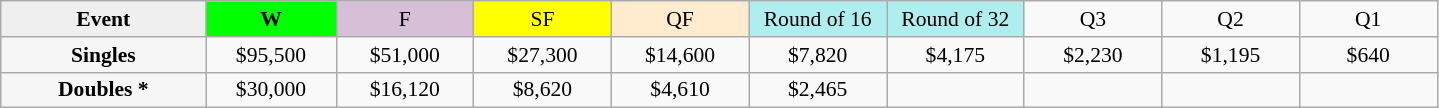<table class=wikitable style=font-size:90%;text-align:center>
<tr>
<td style="width:130px; background:#efefef;"><strong>Event</strong></td>
<td style="width:80px; background:lime;"><strong>W</strong></td>
<td style="width:85px; background:thistle;">F</td>
<td style="width:85px; background:#ff0;">SF</td>
<td style="width:85px; background:#ffebcd;">QF</td>
<td style="width:85px; background:#afeeee;">Round of 16</td>
<td style="width:85px; background:#afeeee;">Round of 32</td>
<td width=85>Q3</td>
<td width=85>Q2</td>
<td width=85>Q1</td>
</tr>
<tr>
<td style="background:#f6f6f6;"><strong>Singles</strong></td>
<td>$95,500</td>
<td>$51,000</td>
<td>$27,300</td>
<td>$14,600</td>
<td>$7,820</td>
<td>$4,175</td>
<td>$2,230</td>
<td>$1,195</td>
<td>$640</td>
</tr>
<tr>
<td style="background:#f6f6f6;"><strong>Doubles *</strong></td>
<td>$30,000</td>
<td>$16,120</td>
<td>$8,620</td>
<td>$4,610</td>
<td>$2,465</td>
<td></td>
<td></td>
<td></td>
<td></td>
</tr>
</table>
